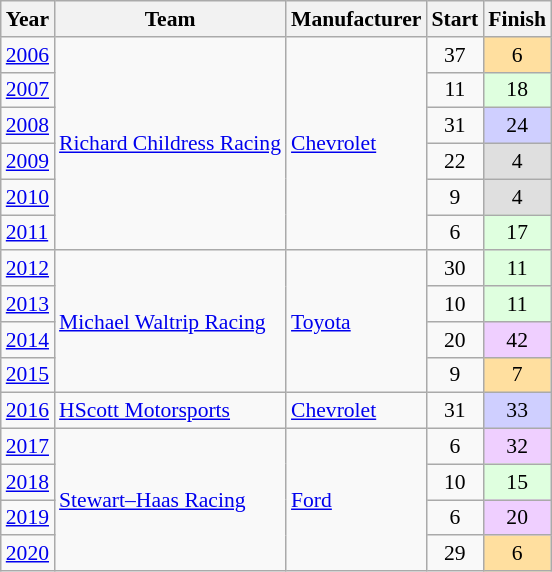<table class="wikitable" style="font-size: 90%;">
<tr>
<th>Year</th>
<th>Team</th>
<th>Manufacturer</th>
<th>Start</th>
<th>Finish</th>
</tr>
<tr>
<td><a href='#'>2006</a></td>
<td rowspan=6><a href='#'>Richard Childress Racing</a></td>
<td rowspan=6><a href='#'>Chevrolet</a></td>
<td align=center>37</td>
<td align=center style="background:#FFDF9F;">6</td>
</tr>
<tr>
<td><a href='#'>2007</a></td>
<td align=center>11</td>
<td align=center style="background:#DFFFDF;">18</td>
</tr>
<tr>
<td><a href='#'>2008</a></td>
<td align=center>31</td>
<td align=center style="background:#CFCFFF;">24</td>
</tr>
<tr>
<td><a href='#'>2009</a></td>
<td align=center>22</td>
<td align=center style="background:#DFDFDF;">4</td>
</tr>
<tr>
<td><a href='#'>2010</a></td>
<td align=center>9</td>
<td align=center style="background:#DFDFDF;">4</td>
</tr>
<tr>
<td><a href='#'>2011</a></td>
<td align=center>6</td>
<td align=center style="background:#DFFFDF;">17</td>
</tr>
<tr>
<td><a href='#'>2012</a></td>
<td rowspan=4><a href='#'>Michael Waltrip Racing</a></td>
<td rowspan=4><a href='#'>Toyota</a></td>
<td align=center>30</td>
<td align=center style="background:#DFFFDF;">11</td>
</tr>
<tr>
<td><a href='#'>2013</a></td>
<td align=center>10</td>
<td align=center style="background:#DFFFDF;">11</td>
</tr>
<tr>
<td><a href='#'>2014</a></td>
<td align=center>20</td>
<td align=center style="background:#EFCFFF;">42</td>
</tr>
<tr>
<td><a href='#'>2015</a></td>
<td align=center>9</td>
<td align=center style="background:#FFDF9F;">7</td>
</tr>
<tr>
<td><a href='#'>2016</a></td>
<td><a href='#'>HScott Motorsports</a></td>
<td><a href='#'>Chevrolet</a></td>
<td align=center>31</td>
<td align=center style="background:#CFCFFF;">33</td>
</tr>
<tr>
<td><a href='#'>2017</a></td>
<td rowspan=4><a href='#'>Stewart–Haas Racing</a></td>
<td rowspan=4><a href='#'>Ford</a></td>
<td align=center>6</td>
<td align=center style="background:#EFCFFF;">32</td>
</tr>
<tr>
<td><a href='#'>2018</a></td>
<td align=center>10</td>
<td align=center style="background:#DFFFDF;">15</td>
</tr>
<tr>
<td><a href='#'>2019</a></td>
<td align=center>6</td>
<td align=center style="background:#EFCFFF;">20</td>
</tr>
<tr>
<td><a href='#'>2020</a></td>
<td align=center>29</td>
<td align=center style="background:#FFDF9F;">6</td>
</tr>
</table>
